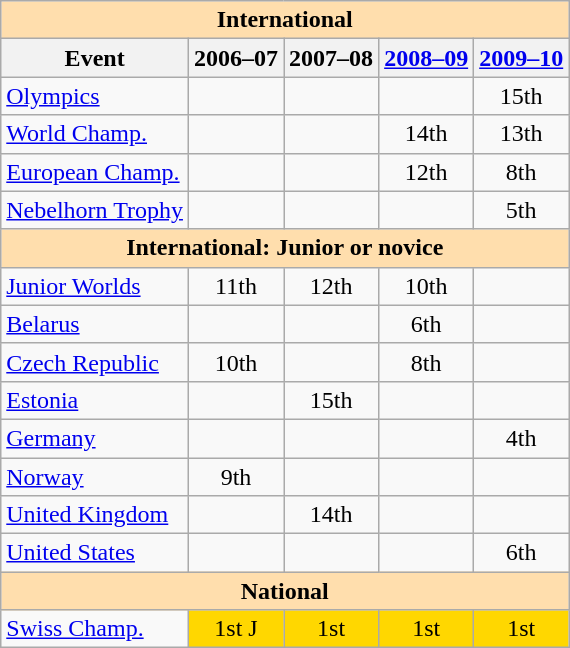<table class="wikitable" style="text-align:center">
<tr>
<th colspan="5" style="background-color: #ffdead; " align="center">International</th>
</tr>
<tr>
<th>Event</th>
<th>2006–07</th>
<th>2007–08</th>
<th><a href='#'>2008–09</a></th>
<th><a href='#'>2009–10</a></th>
</tr>
<tr>
<td align=left><a href='#'>Olympics</a></td>
<td></td>
<td></td>
<td></td>
<td>15th</td>
</tr>
<tr>
<td align=left><a href='#'>World Champ.</a></td>
<td></td>
<td></td>
<td>14th</td>
<td>13th</td>
</tr>
<tr>
<td align=left><a href='#'>European Champ.</a></td>
<td></td>
<td></td>
<td>12th</td>
<td>8th</td>
</tr>
<tr>
<td align=left><a href='#'>Nebelhorn Trophy</a></td>
<td></td>
<td></td>
<td></td>
<td>5th</td>
</tr>
<tr>
<th colspan="5" style="background-color: #ffdead; " align="center">International: Junior or novice</th>
</tr>
<tr>
<td align=left><a href='#'>Junior Worlds</a></td>
<td>11th</td>
<td>12th</td>
<td>10th</td>
<td></td>
</tr>
<tr>
<td align=left> <a href='#'>Belarus</a></td>
<td></td>
<td></td>
<td>6th</td>
<td></td>
</tr>
<tr>
<td align=left> <a href='#'>Czech Republic</a></td>
<td>10th</td>
<td></td>
<td>8th</td>
<td></td>
</tr>
<tr>
<td align=left> <a href='#'>Estonia</a></td>
<td></td>
<td>15th</td>
<td></td>
<td></td>
</tr>
<tr>
<td align=left> <a href='#'>Germany</a></td>
<td></td>
<td></td>
<td></td>
<td>4th</td>
</tr>
<tr>
<td align=left> <a href='#'>Norway</a></td>
<td>9th</td>
<td></td>
<td></td>
<td></td>
</tr>
<tr>
<td align=left> <a href='#'>United Kingdom</a></td>
<td></td>
<td>14th</td>
<td></td>
<td></td>
</tr>
<tr>
<td align=left> <a href='#'>United States</a></td>
<td></td>
<td></td>
<td></td>
<td>6th</td>
</tr>
<tr>
<th colspan="5" style="background-color: #ffdead; " align="center">National</th>
</tr>
<tr>
<td align="left"><a href='#'>Swiss Champ.</a></td>
<td bgcolor="gold">1st J</td>
<td bgcolor="gold">1st</td>
<td bgcolor="gold">1st</td>
<td bgcolor="gold">1st</td>
</tr>
</table>
